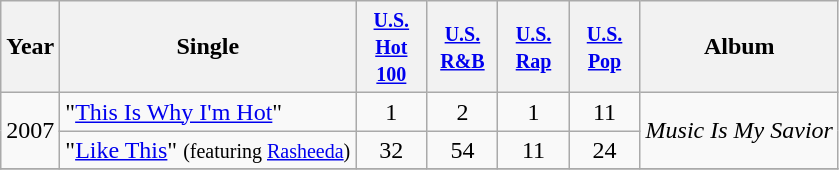<table class="wikitable">
<tr>
<th align="center">Year</th>
<th align="left">Single</th>
<th width="40"><small><a href='#'>U.S. Hot 100</a></small></th>
<th width="40"><small><a href='#'>U.S. R&B</a></small></th>
<th width="40"><small><a href='#'>U.S. Rap</a></small></th>
<th width="40"><small><a href='#'>U.S. Pop</a></small></th>
<th align="left">Album</th>
</tr>
<tr>
<td align="center" rowspan="2">2007</td>
<td>"<a href='#'>This Is Why I'm Hot</a>"</td>
<td align="center">1</td>
<td align="center">2</td>
<td align="center">1</td>
<td align="center">11</td>
<td align="left" rowspan="2"><em>Music Is My Savior</em></td>
</tr>
<tr>
<td>"<a href='#'>Like This</a>" <small>(featuring <a href='#'>Rasheeda</a>)</small></td>
<td align="center">32</td>
<td align="center">54</td>
<td align="center">11</td>
<td align="center">24</td>
</tr>
<tr>
</tr>
</table>
